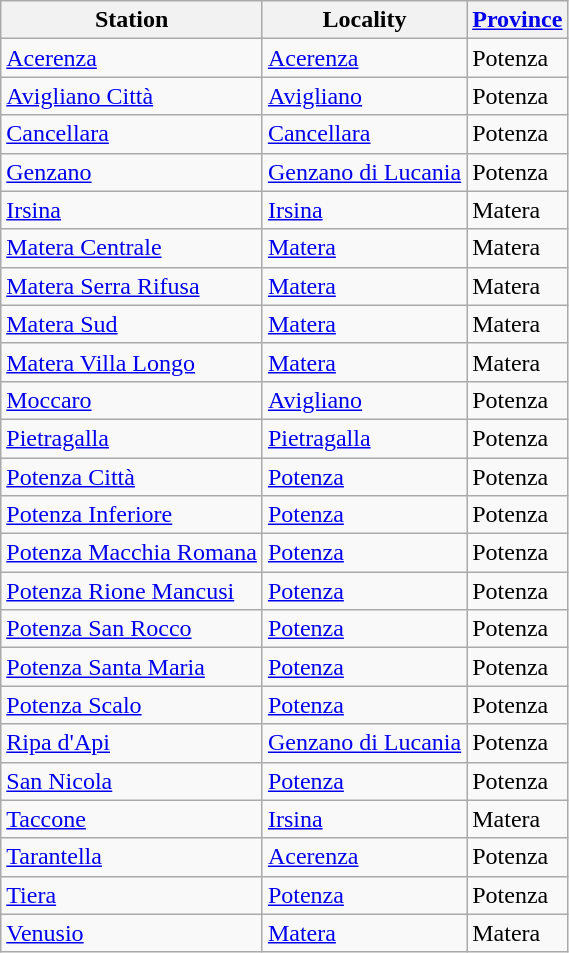<table class="wikitable sortable">
<tr>
<th>Station</th>
<th>Locality</th>
<th><a href='#'>Province</a></th>
</tr>
<tr>
<td><a href='#'>Acerenza</a></td>
<td><a href='#'>Acerenza</a></td>
<td>Potenza</td>
</tr>
<tr>
<td><a href='#'>Avigliano Città</a></td>
<td><a href='#'>Avigliano</a></td>
<td>Potenza</td>
</tr>
<tr>
<td><a href='#'>Cancellara</a></td>
<td><a href='#'>Cancellara</a></td>
<td>Potenza</td>
</tr>
<tr>
<td><a href='#'>Genzano</a></td>
<td><a href='#'>Genzano di Lucania</a></td>
<td>Potenza</td>
</tr>
<tr>
<td><a href='#'>Irsina</a></td>
<td><a href='#'>Irsina</a></td>
<td>Matera</td>
</tr>
<tr>
<td><a href='#'>Matera Centrale</a></td>
<td><a href='#'>Matera</a></td>
<td>Matera</td>
</tr>
<tr>
<td><a href='#'>Matera Serra Rifusa</a></td>
<td><a href='#'>Matera</a></td>
<td>Matera</td>
</tr>
<tr>
<td><a href='#'>Matera Sud</a></td>
<td><a href='#'>Matera</a></td>
<td>Matera</td>
</tr>
<tr>
<td><a href='#'>Matera Villa Longo</a></td>
<td><a href='#'>Matera</a></td>
<td>Matera</td>
</tr>
<tr>
<td><a href='#'>Moccaro</a></td>
<td><a href='#'>Avigliano</a></td>
<td>Potenza</td>
</tr>
<tr>
<td><a href='#'>Pietragalla</a></td>
<td><a href='#'>Pietragalla</a></td>
<td>Potenza</td>
</tr>
<tr>
<td><a href='#'>Potenza Città</a></td>
<td><a href='#'>Potenza</a></td>
<td>Potenza</td>
</tr>
<tr>
<td><a href='#'>Potenza Inferiore</a></td>
<td><a href='#'>Potenza</a></td>
<td>Potenza</td>
</tr>
<tr>
<td><a href='#'>Potenza Macchia Romana</a></td>
<td><a href='#'>Potenza</a></td>
<td>Potenza</td>
</tr>
<tr>
<td><a href='#'>Potenza Rione Mancusi</a></td>
<td><a href='#'>Potenza</a></td>
<td>Potenza</td>
</tr>
<tr>
<td><a href='#'>Potenza San Rocco</a></td>
<td><a href='#'>Potenza</a></td>
<td>Potenza</td>
</tr>
<tr>
<td><a href='#'>Potenza Santa Maria</a></td>
<td><a href='#'>Potenza</a></td>
<td>Potenza</td>
</tr>
<tr>
<td><a href='#'>Potenza Scalo</a></td>
<td><a href='#'>Potenza</a></td>
<td>Potenza</td>
</tr>
<tr>
<td><a href='#'>Ripa d'Api</a></td>
<td><a href='#'>Genzano di Lucania</a></td>
<td>Potenza</td>
</tr>
<tr>
<td><a href='#'>San Nicola</a></td>
<td><a href='#'>Potenza</a></td>
<td>Potenza</td>
</tr>
<tr>
<td><a href='#'>Taccone</a></td>
<td><a href='#'>Irsina</a></td>
<td>Matera</td>
</tr>
<tr>
<td><a href='#'>Tarantella</a></td>
<td><a href='#'>Acerenza</a></td>
<td>Potenza</td>
</tr>
<tr>
<td><a href='#'>Tiera</a></td>
<td><a href='#'>Potenza</a></td>
<td>Potenza</td>
</tr>
<tr>
<td><a href='#'>Venusio</a></td>
<td><a href='#'>Matera</a></td>
<td>Matera</td>
</tr>
</table>
